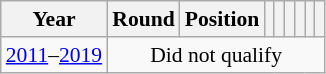<table class="wikitable" style="text-align: center;font-size:90%;">
<tr>
<th>Year</th>
<th>Round</th>
<th>Position</th>
<th></th>
<th></th>
<th></th>
<th></th>
<th></th>
<th></th>
</tr>
<tr>
<td><a href='#'>2011</a>–<a href='#'>2019</a></td>
<td colspan=8 rowspan=1>Did not qualify</td>
</tr>
</table>
